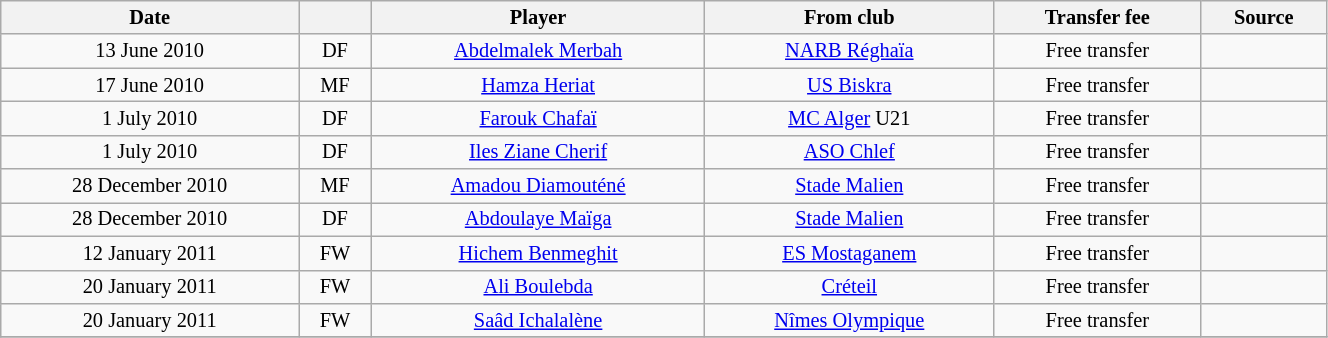<table class="wikitable sortable" style="width:70%; text-align:center; font-size:85%; text-align:centre;">
<tr>
<th>Date</th>
<th></th>
<th>Player</th>
<th>From club</th>
<th>Transfer fee</th>
<th>Source</th>
</tr>
<tr>
<td>13 June 2010</td>
<td>DF</td>
<td> <a href='#'>Abdelmalek Merbah</a></td>
<td><a href='#'>NARB Réghaïa</a></td>
<td>Free transfer</td>
<td></td>
</tr>
<tr>
<td>17 June 2010</td>
<td>MF</td>
<td> <a href='#'>Hamza Heriat</a></td>
<td><a href='#'>US Biskra</a></td>
<td>Free transfer</td>
<td></td>
</tr>
<tr>
<td>1 July 2010</td>
<td>DF</td>
<td> <a href='#'>Farouk Chafaï</a></td>
<td><a href='#'>MC Alger</a> U21</td>
<td>Free transfer</td>
<td></td>
</tr>
<tr>
<td>1 July 2010</td>
<td>DF</td>
<td> <a href='#'>Iles Ziane Cherif</a></td>
<td><a href='#'>ASO Chlef</a></td>
<td>Free transfer</td>
<td></td>
</tr>
<tr>
<td>28 December 2010</td>
<td>MF</td>
<td> <a href='#'>Amadou Diamouténé</a></td>
<td> <a href='#'>Stade Malien</a></td>
<td>Free transfer</td>
<td></td>
</tr>
<tr>
<td>28 December 2010</td>
<td>DF</td>
<td> <a href='#'>Abdoulaye Maïga</a></td>
<td> <a href='#'>Stade Malien</a></td>
<td>Free transfer</td>
<td></td>
</tr>
<tr>
<td>12 January 2011</td>
<td>FW</td>
<td> <a href='#'>Hichem Benmeghit</a></td>
<td><a href='#'>ES Mostaganem</a></td>
<td>Free transfer</td>
<td></td>
</tr>
<tr>
<td>20 January 2011</td>
<td>FW</td>
<td> <a href='#'>Ali Boulebda</a></td>
<td> <a href='#'>Créteil</a></td>
<td>Free transfer</td>
<td></td>
</tr>
<tr>
<td>20 January 2011</td>
<td>FW</td>
<td> <a href='#'>Saâd Ichalalène</a></td>
<td> <a href='#'>Nîmes Olympique</a></td>
<td>Free transfer</td>
<td></td>
</tr>
<tr>
</tr>
</table>
